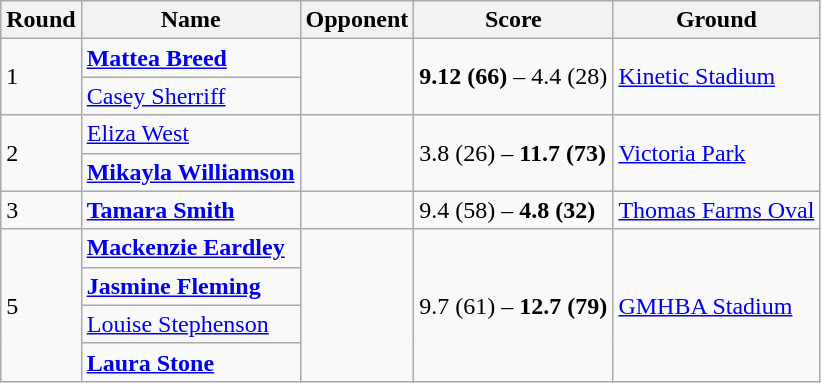<table class="wikitable">
<tr>
<th>Round</th>
<th>Name</th>
<th>Opponent</th>
<th>Score</th>
<th>Ground</th>
</tr>
<tr>
<td rowspan="2">1</td>
<td><strong><a href='#'>Mattea Breed</a></strong></td>
<td rowspan="2"></td>
<td rowspan="2"><strong>9.12 (66)</strong> – 4.4 (28)</td>
<td rowspan="2"><a href='#'>Kinetic Stadium</a></td>
</tr>
<tr>
<td><a href='#'>Casey Sherriff</a></td>
</tr>
<tr>
<td rowspan="2">2</td>
<td><a href='#'>Eliza West</a></td>
<td rowspan="2"></td>
<td rowspan="2">3.8 (26) – <strong>11.7 (73)</strong></td>
<td rowspan="2"><a href='#'>Victoria Park</a></td>
</tr>
<tr>
<td><strong><a href='#'>Mikayla Williamson</a></strong></td>
</tr>
<tr>
<td>3</td>
<td><strong><a href='#'>Tamara Smith</a></strong></td>
<td></td>
<td>9.4 (58) – <strong>4.8 (32)</strong></td>
<td><a href='#'>Thomas Farms Oval</a></td>
</tr>
<tr>
<td rowspan="4">5</td>
<td><strong><a href='#'>Mackenzie Eardley</a></strong></td>
<td rowspan="4"></td>
<td rowspan="4">9.7 (61) – <strong>12.7 (79)</strong></td>
<td rowspan="4"><a href='#'>GMHBA Stadium</a></td>
</tr>
<tr>
<td><strong><a href='#'>Jasmine Fleming</a></strong></td>
</tr>
<tr>
<td><a href='#'>Louise Stephenson</a></td>
</tr>
<tr>
<td><strong><a href='#'>Laura Stone</a></strong></td>
</tr>
</table>
